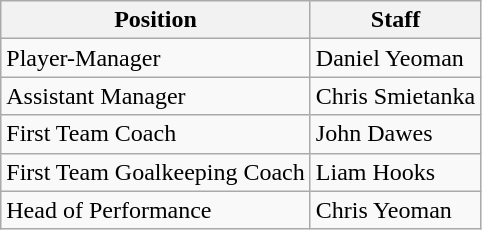<table class="wikitable">
<tr>
<th>Position</th>
<th>Staff</th>
</tr>
<tr>
<td>Player-Manager</td>
<td> Daniel Yeoman</td>
</tr>
<tr>
<td>Assistant Manager</td>
<td> Chris Smietanka</td>
</tr>
<tr>
<td>First Team Coach</td>
<td> John Dawes</td>
</tr>
<tr>
<td>First Team Goalkeeping Coach</td>
<td> Liam Hooks</td>
</tr>
<tr>
<td>Head of Performance</td>
<td> Chris Yeoman</td>
</tr>
</table>
